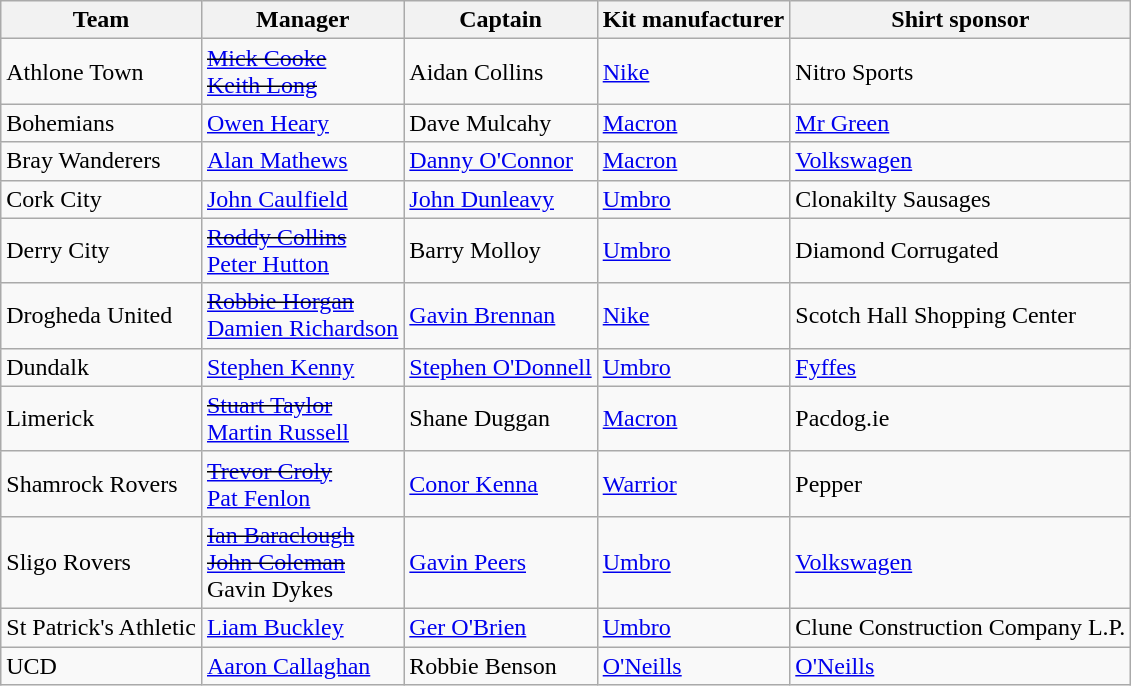<table class="wikitable sortable" style="text-align: left;">
<tr>
<th>Team</th>
<th>Manager</th>
<th>Captain</th>
<th>Kit manufacturer</th>
<th>Shirt sponsor</th>
</tr>
<tr>
<td>Athlone Town</td>
<td><s><a href='#'>Mick Cooke</a></s><br><s><a href='#'>Keith Long</a></s></td>
<td> Aidan Collins</td>
<td><a href='#'>Nike</a></td>
<td>Nitro Sports</td>
</tr>
<tr>
<td>Bohemians</td>
<td><a href='#'>Owen Heary</a></td>
<td> Dave Mulcahy</td>
<td><a href='#'>Macron</a></td>
<td><a href='#'>Mr Green</a></td>
</tr>
<tr>
<td>Bray Wanderers</td>
<td><a href='#'>Alan Mathews</a></td>
<td> <a href='#'>Danny O'Connor</a></td>
<td><a href='#'>Macron</a></td>
<td><a href='#'>Volkswagen</a></td>
</tr>
<tr>
<td>Cork City</td>
<td><a href='#'>John Caulfield</a></td>
<td> <a href='#'>John Dunleavy</a></td>
<td><a href='#'>Umbro</a></td>
<td>Clonakilty Sausages</td>
</tr>
<tr>
<td>Derry City</td>
<td><s><a href='#'>Roddy Collins</a></s><br><a href='#'>Peter Hutton</a></td>
<td> Barry Molloy</td>
<td><a href='#'>Umbro</a></td>
<td>Diamond Corrugated</td>
</tr>
<tr>
<td>Drogheda United</td>
<td><s><a href='#'>Robbie Horgan</a></s><br><a href='#'>Damien Richardson</a></td>
<td> <a href='#'>Gavin Brennan</a></td>
<td><a href='#'>Nike</a></td>
<td>Scotch Hall Shopping Center</td>
</tr>
<tr>
<td>Dundalk</td>
<td><a href='#'>Stephen Kenny</a></td>
<td> <a href='#'>Stephen O'Donnell</a></td>
<td><a href='#'>Umbro</a></td>
<td><a href='#'>Fyffes</a></td>
</tr>
<tr>
<td>Limerick</td>
<td><s><a href='#'>Stuart Taylor</a></s><br><a href='#'>Martin Russell</a></td>
<td> Shane Duggan</td>
<td><a href='#'>Macron</a></td>
<td>Pacdog.ie</td>
</tr>
<tr>
<td>Shamrock Rovers</td>
<td><s><a href='#'>Trevor Croly</a></s><br><a href='#'>Pat Fenlon</a></td>
<td> <a href='#'>Conor Kenna</a></td>
<td><a href='#'>Warrior</a></td>
<td>Pepper</td>
</tr>
<tr>
<td>Sligo Rovers</td>
<td><s><a href='#'>Ian Baraclough</a></s><br><s><a href='#'>John Coleman</a></s><br>Gavin Dykes</td>
<td> <a href='#'>Gavin Peers</a></td>
<td><a href='#'>Umbro</a></td>
<td><a href='#'>Volkswagen</a></td>
</tr>
<tr>
<td>St Patrick's Athletic</td>
<td><a href='#'>Liam Buckley</a></td>
<td> <a href='#'>Ger O'Brien</a></td>
<td><a href='#'>Umbro</a></td>
<td>Clune Construction Company L.P.</td>
</tr>
<tr>
<td>UCD</td>
<td><a href='#'>Aaron Callaghan</a></td>
<td> Robbie Benson</td>
<td><a href='#'>O'Neills</a></td>
<td><a href='#'>O'Neills</a></td>
</tr>
</table>
